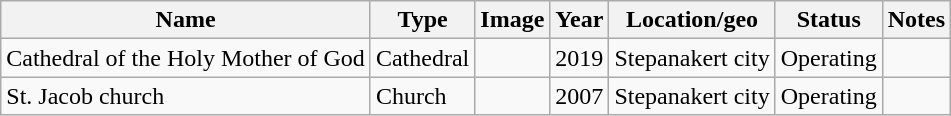<table class="wikitable sortable">
<tr>
<th>Name</th>
<th>Type</th>
<th>Image</th>
<th>Year</th>
<th>Location/geo</th>
<th>Status</th>
<th>Notes</th>
</tr>
<tr>
<td>Cathedral of the Holy Mother of God</td>
<td>Cathedral</td>
<td></td>
<td>2019</td>
<td>Stepanakert city</td>
<td>Operating</td>
<td></td>
</tr>
<tr>
<td>St. Jacob church</td>
<td>Church</td>
<td></td>
<td>2007</td>
<td>Stepanakert city</td>
<td>Operating</td>
<td></td>
</tr>
</table>
